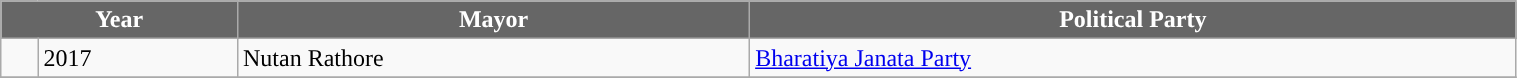<table class="wikitable" width=80%>
<tr>
<th style="background-color:#666666; color:white" colspan="2">Year</th>
<th style="background-color:#666666; color:white">Mayor</th>
<th style="background-color:#666666; color:white">Political Party</th>
</tr>
<tr>
<td style="background-color: "></td>
<td>2017</td>
<td>Nutan Rathore</td>
<td><a href='#'>Bharatiya Janata Party</a></td>
</tr>
<tr>
</tr>
</table>
